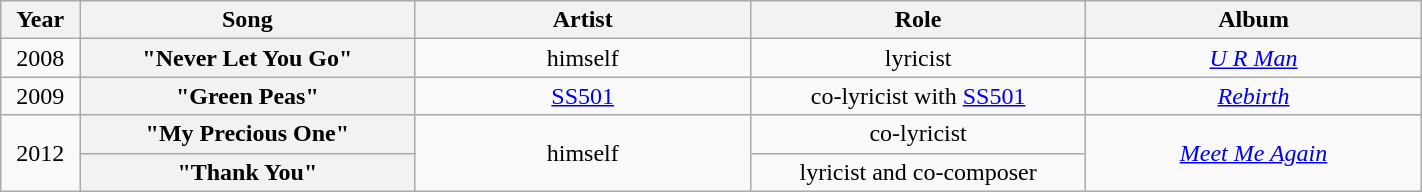<table class="wikitable plainrowheaders" style="text-align: center; width:75%;">
<tr>
<th scope="col" style="width:2em;">Year</th>
<th scope="col" style="width:10em;">Song</th>
<th scope="col" style="width:10em;">Artist</th>
<th scope="col" style="width:10em;">Role</th>
<th scope="col" style="width:10em;">Album</th>
</tr>
<tr>
<td>2008</td>
<th scope=row>"Never Let You Go"</th>
<td>himself</td>
<td>lyricist</td>
<td><em><a href='#'>U R Man</a></em></td>
</tr>
<tr>
<td>2009</td>
<th scope=row>"Green Peas"</th>
<td><a href='#'>SS501</a></td>
<td>co-lyricist with <a href='#'>SS501</a></td>
<td><em><a href='#'>Rebirth</a></em></td>
</tr>
<tr>
<td rowspan=2>2012</td>
<th scope=row>"My Precious One"</th>
<td rowspan=2>himself</td>
<td>co-lyricist</td>
<td rowspan=2><em><a href='#'>Meet Me Again</a></em></td>
</tr>
<tr>
<th scope=row>"Thank You"</th>
<td>lyricist and co-composer</td>
</tr>
</table>
